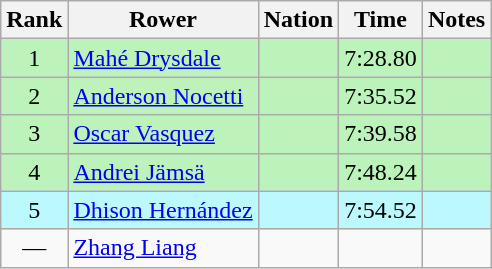<table class="wikitable sortable" style="text-align:center">
<tr>
<th>Rank</th>
<th>Rower</th>
<th>Nation</th>
<th>Time</th>
<th>Notes</th>
</tr>
<tr bgcolor=bbf3bb>
<td>1</td>
<td align=left><a href='#'>Mahé Drysdale</a></td>
<td align=left></td>
<td>7:28.80</td>
<td></td>
</tr>
<tr bgcolor=bbf3bb>
<td>2</td>
<td align=left><a href='#'>Anderson Nocetti</a></td>
<td align=left></td>
<td>7:35.52</td>
<td></td>
</tr>
<tr bgcolor=bbf3bb>
<td>3</td>
<td align=left><a href='#'>Oscar Vasquez</a></td>
<td align=left></td>
<td>7:39.58</td>
<td></td>
</tr>
<tr bgcolor=bbf3bb>
<td>4</td>
<td align=left><a href='#'>Andrei Jämsä</a></td>
<td align=left></td>
<td>7:48.24</td>
<td></td>
</tr>
<tr bgcolor=bbf9ff>
<td>5</td>
<td align=left><a href='#'>Dhison Hernández</a></td>
<td align=left></td>
<td>7:54.52</td>
<td></td>
</tr>
<tr>
<td data-sort-value=6>—</td>
<td align=left><a href='#'>Zhang Liang</a></td>
<td align=left></td>
<td data-sort-value=9:99.99></td>
<td></td>
</tr>
</table>
